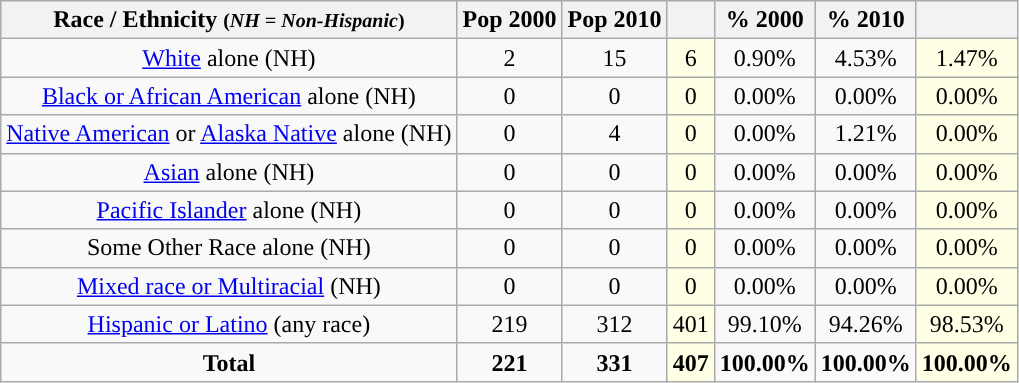<table class="wikitable" style="text-align:center;">
<tr>
<th>Race / Ethnicity <small>(<em>NH = Non-Hispanic</em>)</small></th>
<th>Pop 2000</th>
<th>Pop 2010</th>
<th></th>
<th>% 2000</th>
<th>% 2010</th>
<th></th>
</tr>
<tr>
<td><a href='#'>White</a> alone (NH)</td>
<td>2</td>
<td>15</td>
<td style='background: #ffffe6;'>6</td>
<td>0.90%</td>
<td>4.53%</td>
<td style='background: #ffffe6;'>1.47%</td>
</tr>
<tr>
<td><a href='#'>Black or African American</a> alone (NH)</td>
<td>0</td>
<td>0</td>
<td style='background: #ffffe6;'>0</td>
<td>0.00%</td>
<td>0.00%</td>
<td style='background: #ffffe6;'>0.00%</td>
</tr>
<tr>
<td><a href='#'>Native American</a> or <a href='#'>Alaska Native</a> alone (NH)</td>
<td>0</td>
<td>4</td>
<td style='background: #ffffe6;'>0</td>
<td>0.00%</td>
<td>1.21%</td>
<td style='background: #ffffe6;'>0.00%</td>
</tr>
<tr>
<td><a href='#'>Asian</a> alone (NH)</td>
<td>0</td>
<td>0</td>
<td style='background: #ffffe6;'>0</td>
<td>0.00%</td>
<td>0.00%</td>
<td style='background: #ffffe6;'>0.00%</td>
</tr>
<tr>
<td><a href='#'>Pacific Islander</a> alone (NH)</td>
<td>0</td>
<td>0</td>
<td style='background: #ffffe6;'>0</td>
<td>0.00%</td>
<td>0.00%</td>
<td style='background: #ffffe6;'>0.00%</td>
</tr>
<tr>
<td>Some Other Race alone (NH)</td>
<td>0</td>
<td>0</td>
<td style='background: #ffffe6;'>0</td>
<td>0.00%</td>
<td>0.00%</td>
<td style='background: #ffffe6;'>0.00%</td>
</tr>
<tr>
<td><a href='#'>Mixed race or Multiracial</a> (NH)</td>
<td>0</td>
<td>0</td>
<td style='background: #ffffe6;'>0</td>
<td>0.00%</td>
<td>0.00%</td>
<td style='background: #ffffe6;'>0.00%</td>
</tr>
<tr>
<td><a href='#'>Hispanic or Latino</a> (any race)</td>
<td>219</td>
<td>312</td>
<td style='background: #ffffe6;'>401</td>
<td>99.10%</td>
<td>94.26%</td>
<td style='background: #ffffe6;'>98.53%</td>
</tr>
<tr>
<td><strong>Total</strong></td>
<td><strong>221</strong></td>
<td><strong>331</strong></td>
<td style='background: #ffffe6;'><strong>407</strong></td>
<td><strong>100.00%</strong></td>
<td><strong>100.00%</strong></td>
<td style='background: #ffffe6;'><strong>100.00%</strong></td>
</tr>
</table>
